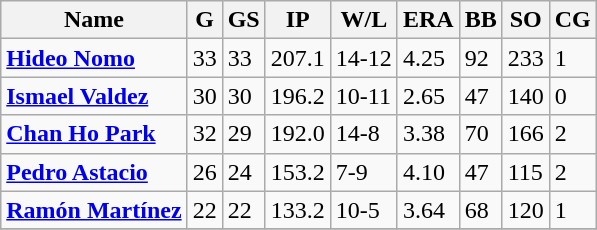<table class="wikitable sortable" style="text-align:left">
<tr>
<th>Name</th>
<th>G</th>
<th>GS</th>
<th>IP</th>
<th>W/L</th>
<th>ERA</th>
<th>BB</th>
<th>SO</th>
<th>CG</th>
</tr>
<tr>
<td><strong><a href='#'>Hideo Nomo</a>	</strong></td>
<td>33</td>
<td>33</td>
<td>207.1</td>
<td>14-12</td>
<td>4.25</td>
<td>92</td>
<td>233</td>
<td>1</td>
</tr>
<tr>
<td><strong><a href='#'>Ismael Valdez</a>	</strong></td>
<td>30</td>
<td>30</td>
<td>196.2</td>
<td>10-11</td>
<td>2.65</td>
<td>47</td>
<td>140</td>
<td>0</td>
</tr>
<tr>
<td><strong><a href='#'>Chan Ho Park</a></strong></td>
<td>32</td>
<td>29</td>
<td>192.0</td>
<td>14-8</td>
<td>3.38</td>
<td>70</td>
<td>166</td>
<td>2</td>
</tr>
<tr>
<td><strong><a href='#'>Pedro Astacio</a></strong></td>
<td>26</td>
<td>24</td>
<td>153.2</td>
<td>7-9</td>
<td>4.10</td>
<td>47</td>
<td>115</td>
<td>2</td>
</tr>
<tr>
<td><strong><a href='#'>Ramón Martínez</a>	</strong></td>
<td>22</td>
<td>22</td>
<td>133.2</td>
<td>10-5</td>
<td>3.64</td>
<td>68</td>
<td>120</td>
<td>1</td>
</tr>
<tr>
</tr>
</table>
